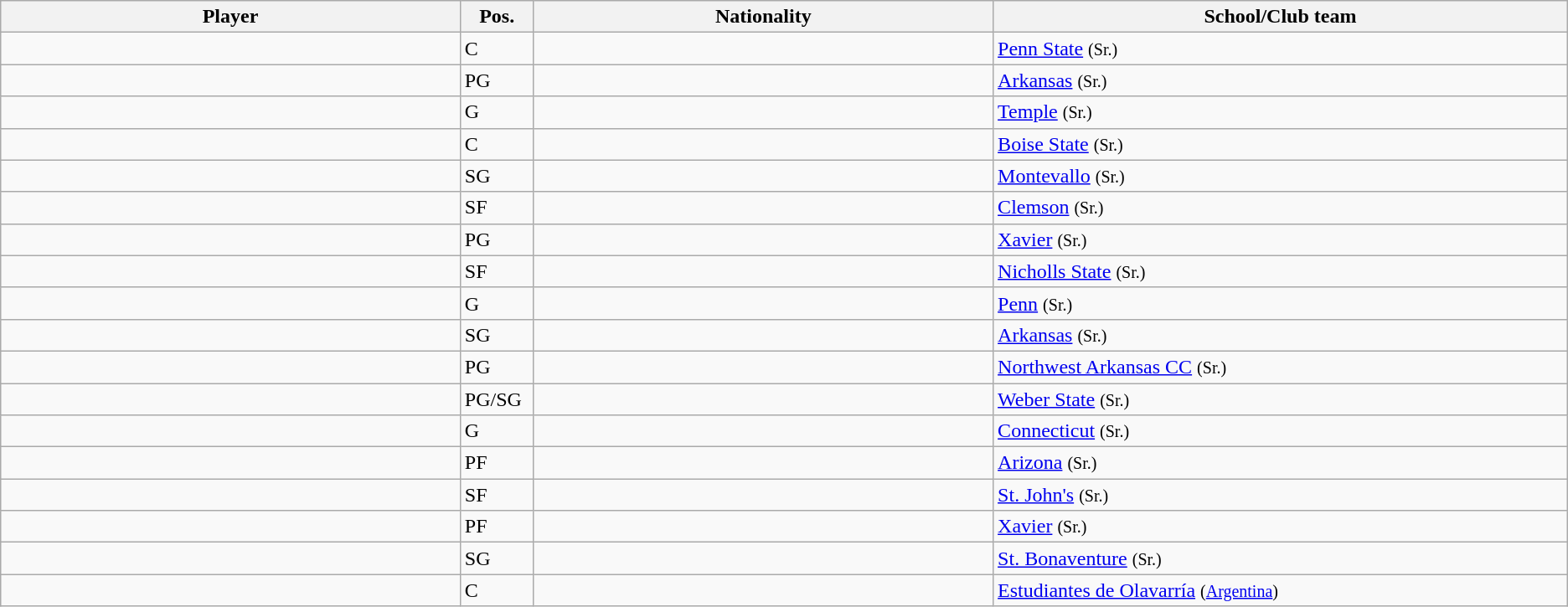<table class="wikitable sortable">
<tr>
<th width="20%">Player</th>
<th width="1%">Pos.</th>
<th width="20%">Nationality</th>
<th width="25%">School/Club team</th>
</tr>
<tr>
<td></td>
<td>C</td>
<td></td>
<td><a href='#'>Penn State</a> <small>(Sr.)</small></td>
</tr>
<tr>
<td></td>
<td>PG</td>
<td></td>
<td><a href='#'>Arkansas</a> <small>(Sr.)</small></td>
</tr>
<tr>
<td></td>
<td>G</td>
<td></td>
<td><a href='#'>Temple</a> <small>(Sr.)</small></td>
</tr>
<tr>
<td></td>
<td>C</td>
<td></td>
<td><a href='#'>Boise State</a> <small>(Sr.)</small></td>
</tr>
<tr>
<td></td>
<td>SG</td>
<td></td>
<td><a href='#'>Montevallo</a> <small>(Sr.)</small></td>
</tr>
<tr>
<td></td>
<td>SF</td>
<td></td>
<td><a href='#'>Clemson</a> <small>(Sr.)</small></td>
</tr>
<tr>
<td></td>
<td>PG</td>
<td></td>
<td><a href='#'>Xavier</a> <small>(Sr.)</small></td>
</tr>
<tr>
<td></td>
<td>SF</td>
<td></td>
<td><a href='#'>Nicholls State</a> <small>(Sr.)</small></td>
</tr>
<tr>
<td></td>
<td>G</td>
<td></td>
<td><a href='#'>Penn</a> <small>(Sr.)</small></td>
</tr>
<tr>
<td></td>
<td>SG</td>
<td></td>
<td><a href='#'>Arkansas</a> <small>(Sr.)</small></td>
</tr>
<tr>
<td></td>
<td>PG</td>
<td></td>
<td><a href='#'>Northwest Arkansas CC</a> <small>(Sr.)</small></td>
</tr>
<tr>
<td></td>
<td>PG/SG</td>
<td></td>
<td><a href='#'>Weber State</a> <small>(Sr.)</small></td>
</tr>
<tr>
<td></td>
<td>G</td>
<td></td>
<td><a href='#'>Connecticut</a> <small>(Sr.)</small></td>
</tr>
<tr>
<td></td>
<td>PF</td>
<td></td>
<td><a href='#'>Arizona</a> <small>(Sr.)</small></td>
</tr>
<tr>
<td></td>
<td>SF</td>
<td></td>
<td><a href='#'>St. John's</a> <small>(Sr.)</small></td>
</tr>
<tr>
<td></td>
<td>PF</td>
<td></td>
<td><a href='#'>Xavier</a> <small>(Sr.)</small></td>
</tr>
<tr>
<td></td>
<td>SG</td>
<td></td>
<td><a href='#'>St. Bonaventure</a> <small>(Sr.)</small></td>
</tr>
<tr>
<td></td>
<td>C</td>
<td></td>
<td><a href='#'>Estudiantes de Olavarría</a> <small>(<a href='#'>Argentina</a>)</small></td>
</tr>
</table>
